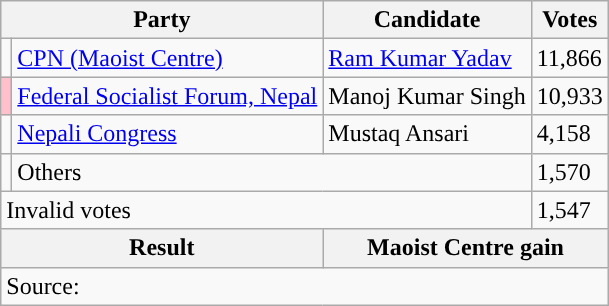<table class="wikitable">
<tr>
<th colspan="2">Party</th>
<th>Candidate</th>
<th>Votes</th>
</tr>
<tr>
<td style="background-color:"></td>
<td><a href='#'>CPN (Maoist Centre)</a></td>
<td><a href='#'>Ram Kumar Yadav</a></td>
<td>11,866</td>
</tr>
<tr>
<td style="background-color:pink"></td>
<td><a href='#'>Federal Socialist Forum, Nepal</a></td>
<td>Manoj Kumar Singh</td>
<td>10,933</td>
</tr>
<tr>
<td style="background-color:"></td>
<td><a href='#'>Nepali Congress</a></td>
<td>Mustaq Ansari</td>
<td>4,158</td>
</tr>
<tr>
<td></td>
<td colspan="2">Others</td>
<td>1,570</td>
</tr>
<tr>
<td colspan="3">Invalid votes</td>
<td>1,547</td>
</tr>
<tr>
<th colspan="2">Result</th>
<th colspan="2">Maoist Centre gain</th>
</tr>
<tr>
<td colspan="4">Source: </td>
</tr>
</table>
